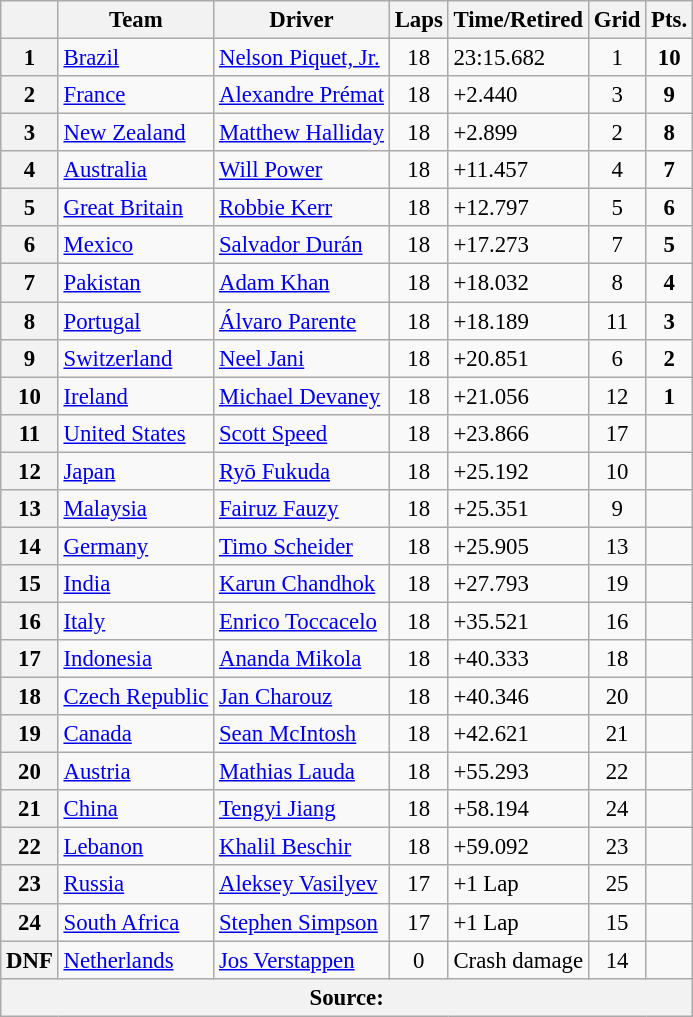<table class="wikitable" style="font-size: 95%">
<tr>
<th></th>
<th>Team</th>
<th>Driver</th>
<th>Laps</th>
<th>Time/Retired</th>
<th>Grid</th>
<th>Pts.</th>
</tr>
<tr>
<th>1</th>
<td> <a href='#'>Brazil</a></td>
<td><a href='#'>Nelson Piquet, Jr.</a></td>
<td align=center>18</td>
<td>23:15.682</td>
<td align=center>1</td>
<td align=center><strong>10</strong></td>
</tr>
<tr>
<th>2</th>
<td> <a href='#'>France</a></td>
<td><a href='#'>Alexandre Prémat</a></td>
<td align=center>18</td>
<td>+2.440</td>
<td align=center>3</td>
<td align=center><strong>9</strong></td>
</tr>
<tr>
<th>3</th>
<td> <a href='#'>New Zealand</a></td>
<td><a href='#'>Matthew Halliday</a></td>
<td align=center>18</td>
<td>+2.899</td>
<td align=center>2</td>
<td align=center><strong>8</strong></td>
</tr>
<tr>
<th>4</th>
<td> <a href='#'>Australia</a></td>
<td><a href='#'>Will Power</a></td>
<td align=center>18</td>
<td>+11.457</td>
<td align=center>4</td>
<td align=center><strong>7</strong></td>
</tr>
<tr>
<th>5</th>
<td> <a href='#'>Great Britain</a></td>
<td><a href='#'>Robbie Kerr</a></td>
<td align=center>18</td>
<td>+12.797</td>
<td align=center>5</td>
<td align=center><strong>6</strong></td>
</tr>
<tr>
<th>6</th>
<td> <a href='#'>Mexico</a></td>
<td><a href='#'>Salvador Durán</a></td>
<td align=center>18</td>
<td>+17.273</td>
<td align=center>7</td>
<td align=center><strong>5</strong></td>
</tr>
<tr>
<th>7</th>
<td> <a href='#'>Pakistan</a></td>
<td><a href='#'>Adam Khan</a></td>
<td align=center>18</td>
<td>+18.032</td>
<td align=center>8</td>
<td align=center><strong>4</strong></td>
</tr>
<tr>
<th>8</th>
<td> <a href='#'>Portugal</a></td>
<td><a href='#'>Álvaro Parente</a></td>
<td align=center>18</td>
<td>+18.189</td>
<td align=center>11</td>
<td align=center><strong>3</strong></td>
</tr>
<tr>
<th>9</th>
<td> <a href='#'>Switzerland</a></td>
<td><a href='#'>Neel Jani</a></td>
<td align=center>18</td>
<td>+20.851</td>
<td align=center>6</td>
<td align=center><strong>2</strong></td>
</tr>
<tr>
<th>10</th>
<td> <a href='#'>Ireland</a></td>
<td><a href='#'>Michael Devaney</a></td>
<td align=center>18</td>
<td>+21.056</td>
<td align=center>12</td>
<td align=center><strong>1</strong></td>
</tr>
<tr>
<th>11</th>
<td> <a href='#'>United States</a></td>
<td><a href='#'>Scott Speed</a></td>
<td align=center>18</td>
<td>+23.866</td>
<td align=center>17</td>
<td></td>
</tr>
<tr>
<th>12</th>
<td> <a href='#'>Japan</a></td>
<td><a href='#'>Ryō Fukuda</a></td>
<td align=center>18</td>
<td>+25.192</td>
<td align=center>10</td>
<td></td>
</tr>
<tr>
<th>13</th>
<td> <a href='#'>Malaysia</a></td>
<td><a href='#'>Fairuz Fauzy</a></td>
<td align=center>18</td>
<td>+25.351</td>
<td align=center>9</td>
<td></td>
</tr>
<tr>
<th>14</th>
<td> <a href='#'>Germany</a></td>
<td><a href='#'>Timo Scheider</a></td>
<td align=center>18</td>
<td>+25.905</td>
<td align=center>13</td>
<td></td>
</tr>
<tr>
<th>15</th>
<td> <a href='#'>India</a></td>
<td><a href='#'>Karun Chandhok</a></td>
<td align=center>18</td>
<td>+27.793</td>
<td align=center>19</td>
<td></td>
</tr>
<tr>
<th>16</th>
<td> <a href='#'>Italy</a></td>
<td><a href='#'>Enrico Toccacelo</a></td>
<td align=center>18</td>
<td>+35.521</td>
<td align=center>16</td>
<td></td>
</tr>
<tr>
<th>17</th>
<td> <a href='#'>Indonesia</a></td>
<td><a href='#'>Ananda Mikola</a></td>
<td align=center>18</td>
<td>+40.333</td>
<td align=center>18</td>
<td></td>
</tr>
<tr>
<th>18</th>
<td> <a href='#'>Czech Republic</a></td>
<td><a href='#'>Jan Charouz</a></td>
<td align=center>18</td>
<td>+40.346</td>
<td align=center>20</td>
<td></td>
</tr>
<tr>
<th>19</th>
<td> <a href='#'>Canada</a></td>
<td><a href='#'>Sean McIntosh</a></td>
<td align=center>18</td>
<td>+42.621</td>
<td align=center>21</td>
<td></td>
</tr>
<tr>
<th>20</th>
<td> <a href='#'>Austria</a></td>
<td><a href='#'>Mathias Lauda</a></td>
<td align=center>18</td>
<td>+55.293</td>
<td align=center>22</td>
<td></td>
</tr>
<tr>
<th>21</th>
<td> <a href='#'>China</a></td>
<td><a href='#'>Tengyi Jiang</a></td>
<td align=center>18</td>
<td>+58.194</td>
<td align=center>24</td>
<td></td>
</tr>
<tr>
<th>22</th>
<td> <a href='#'>Lebanon</a></td>
<td><a href='#'>Khalil Beschir</a></td>
<td align=center>18</td>
<td>+59.092</td>
<td align=center>23</td>
<td></td>
</tr>
<tr>
<th>23</th>
<td> <a href='#'>Russia</a></td>
<td><a href='#'>Aleksey Vasilyev</a></td>
<td align=center>17</td>
<td>+1 Lap</td>
<td align=center>25</td>
<td></td>
</tr>
<tr>
<th>24</th>
<td> <a href='#'>South Africa</a></td>
<td><a href='#'>Stephen Simpson</a></td>
<td align=center>17</td>
<td>+1 Lap</td>
<td align=center>15</td>
<td></td>
</tr>
<tr>
<th>DNF</th>
<td> <a href='#'>Netherlands</a></td>
<td><a href='#'>Jos Verstappen</a></td>
<td align=center>0</td>
<td>Crash damage</td>
<td align=center>14</td>
<td></td>
</tr>
<tr>
<th colspan=7>Source:</th>
</tr>
</table>
